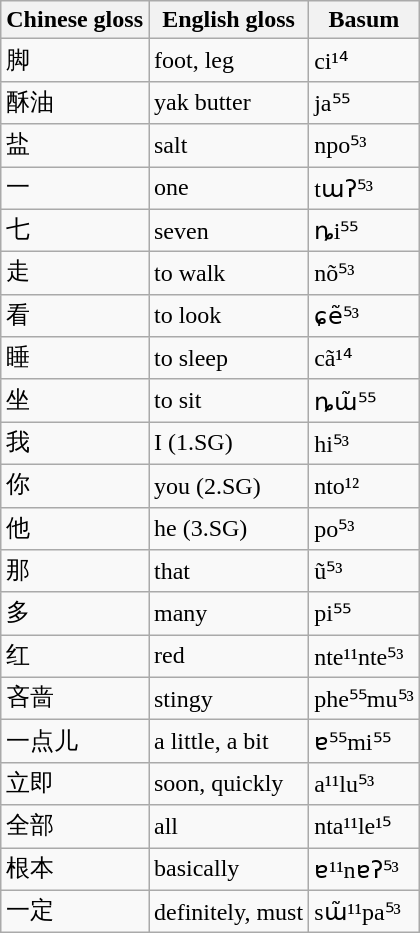<table class="wikitable sortable">
<tr>
<th>Chinese gloss</th>
<th>English gloss</th>
<th>Basum</th>
</tr>
<tr>
<td>脚</td>
<td>foot, leg</td>
<td>ci¹⁴</td>
</tr>
<tr>
<td>酥油</td>
<td>yak butter</td>
<td>ja⁵⁵</td>
</tr>
<tr>
<td>盐</td>
<td>salt</td>
<td>npo⁵³</td>
</tr>
<tr>
<td>一</td>
<td>one</td>
<td>tɯʔ⁵³</td>
</tr>
<tr>
<td>七</td>
<td>seven</td>
<td>ȵi⁵⁵</td>
</tr>
<tr>
<td>走</td>
<td>to walk</td>
<td>nõ⁵³</td>
</tr>
<tr>
<td>看</td>
<td>to look</td>
<td>ɕẽ⁵³</td>
</tr>
<tr>
<td>睡</td>
<td>to sleep</td>
<td>cã¹⁴</td>
</tr>
<tr>
<td>坐</td>
<td>to sit</td>
<td>ȵɯ̃⁵⁵</td>
</tr>
<tr>
<td>我</td>
<td>I (1.SG)</td>
<td>hi⁵³</td>
</tr>
<tr>
<td>你</td>
<td>you (2.SG)</td>
<td>nto¹²</td>
</tr>
<tr>
<td>他</td>
<td>he (3.SG)</td>
<td>po⁵³</td>
</tr>
<tr>
<td>那</td>
<td>that</td>
<td>ũ⁵³</td>
</tr>
<tr>
<td>多</td>
<td>many</td>
<td>pi⁵⁵</td>
</tr>
<tr>
<td>红</td>
<td>red</td>
<td>nte¹¹nte⁵³</td>
</tr>
<tr>
<td>吝啬</td>
<td>stingy</td>
<td>phe⁵⁵mu⁵³</td>
</tr>
<tr>
<td>一点儿</td>
<td>a little, a bit</td>
<td>ɐ⁵⁵mi⁵⁵</td>
</tr>
<tr>
<td>立即</td>
<td>soon, quickly</td>
<td>a¹¹lu⁵³</td>
</tr>
<tr>
<td>全部</td>
<td>all</td>
<td>nta¹¹le¹⁵</td>
</tr>
<tr>
<td>根本</td>
<td>basically</td>
<td>ɐ¹¹nɐʔ⁵³</td>
</tr>
<tr>
<td>一定</td>
<td>definitely, must</td>
<td>sɯ̃¹¹pa⁵³</td>
</tr>
</table>
